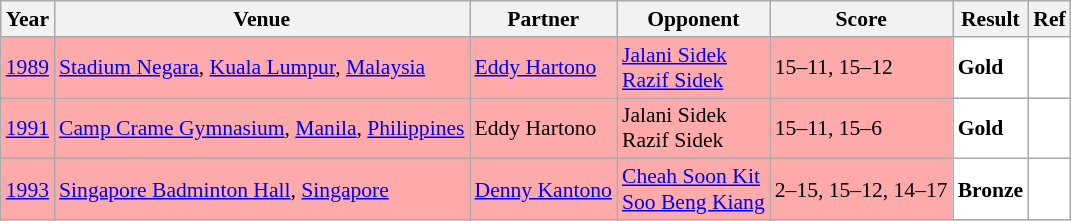<table class="sortable wikitable" style="font-size: 90%;">
<tr>
<th>Year</th>
<th>Venue</th>
<th>Partner</th>
<th>Opponent</th>
<th>Score</th>
<th>Result</th>
<th>Ref</th>
</tr>
<tr style="background:#FFAAAA">
<td align="center"><a href='#'>1989</a></td>
<td align="left"><a href='#'>Stadium Negara</a>, <a href='#'>Kuala Lumpur</a>, <a href='#'>Malaysia</a></td>
<td align="left"> <a href='#'>Eddy Hartono</a></td>
<td align="left"> <a href='#'>Jalani Sidek</a> <br>  <a href='#'>Razif Sidek</a></td>
<td align="left">15–11, 15–12</td>
<td style="text-align:left; background:white"> <strong>Gold</strong></td>
<td style="text-align:center; background:white"></td>
</tr>
<tr style="background:#FFAAAA">
<td align="center"><a href='#'>1991</a></td>
<td align="left"><a href='#'>Camp Crame Gymnasium</a>, <a href='#'>Manila</a>, <a href='#'>Philippines</a></td>
<td align="left"> Eddy Hartono</td>
<td align="left"> Jalani Sidek <br>  Razif Sidek</td>
<td align="left">15–11, 15–6</td>
<td style="text-align:left; background:white"> <strong>Gold</strong></td>
<td style="text-align:center; background:white"></td>
</tr>
<tr style="background:#FFAAAA">
<td align="center"><a href='#'>1993</a></td>
<td align="left"><a href='#'>Singapore Badminton Hall</a>, <a href='#'>Singapore</a></td>
<td align="left"> <a href='#'>Denny Kantono</a></td>
<td align="left"> <a href='#'>Cheah Soon Kit</a> <br>  <a href='#'>Soo Beng Kiang</a></td>
<td align="left">2–15, 15–12, 14–17</td>
<td style="text-align:left; background:white"> <strong>Bronze</strong></td>
<td style="text-align:center; background:white"></td>
</tr>
</table>
